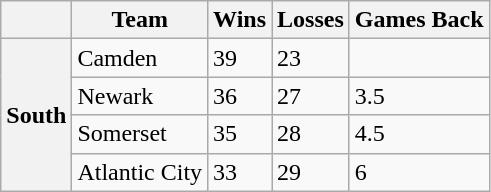<table class="wikitable">
<tr>
<th></th>
<th>Team</th>
<th>Wins</th>
<th>Losses</th>
<th>Games Back</th>
</tr>
<tr>
<th rowspan="4">South</th>
<td>Camden</td>
<td>39</td>
<td>23</td>
<td> </td>
</tr>
<tr>
<td>Newark</td>
<td>36</td>
<td>27</td>
<td>3.5</td>
</tr>
<tr>
<td>Somerset</td>
<td>35</td>
<td>28</td>
<td>4.5</td>
</tr>
<tr>
<td>Atlantic City</td>
<td>33</td>
<td>29</td>
<td>6</td>
</tr>
</table>
